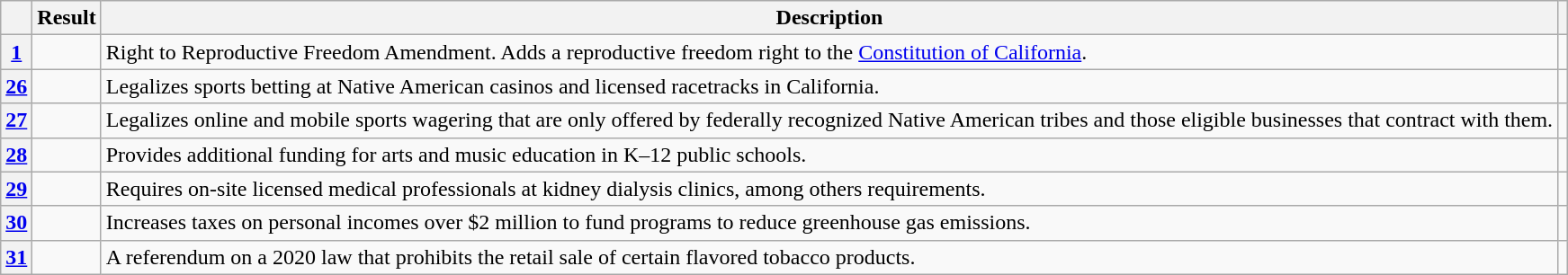<table class="wikitable">
<tr>
<th scope="col"></th>
<th scope="col">Result</th>
<th scope="col">Description</th>
<th scope="col"></th>
</tr>
<tr>
<th scope="row"><a href='#'>1</a></th>
<td></td>
<td style="text-align: left;">Right to Reproductive Freedom Amendment. Adds a reproductive freedom right to the <a href='#'>Constitution of California</a>.</td>
<td></td>
</tr>
<tr>
<th scope="row"><a href='#'>26</a></th>
<td></td>
<td style="text-align: left;">Legalizes sports betting at Native American casinos and licensed racetracks in California.</td>
<td></td>
</tr>
<tr>
<th scope="row"><a href='#'>27</a></th>
<td></td>
<td style="text-align: left;">Legalizes online and mobile sports wagering that are only offered by federally recognized Native American tribes and those eligible businesses that contract with them.</td>
<td></td>
</tr>
<tr>
<th scope="row"><a href='#'>28</a></th>
<td></td>
<td style="text-align: left;">Provides additional funding for arts and music education in K–12 public schools.</td>
<td></td>
</tr>
<tr>
<th scope="row"><a href='#'>29</a></th>
<td></td>
<td style="text-align: left;">Requires on-site licensed medical professionals at kidney dialysis clinics, among others requirements.</td>
<td></td>
</tr>
<tr>
<th scope="row"><a href='#'>30</a></th>
<td></td>
<td style="text-align: left;">Increases taxes on personal incomes over $2 million to fund programs to reduce greenhouse gas emissions.</td>
<td></td>
</tr>
<tr>
<th scope="row"><a href='#'>31</a></th>
<td></td>
<td style="text-align: left;">A referendum on a 2020 law that prohibits the retail sale of certain flavored tobacco products.</td>
<td></td>
</tr>
</table>
